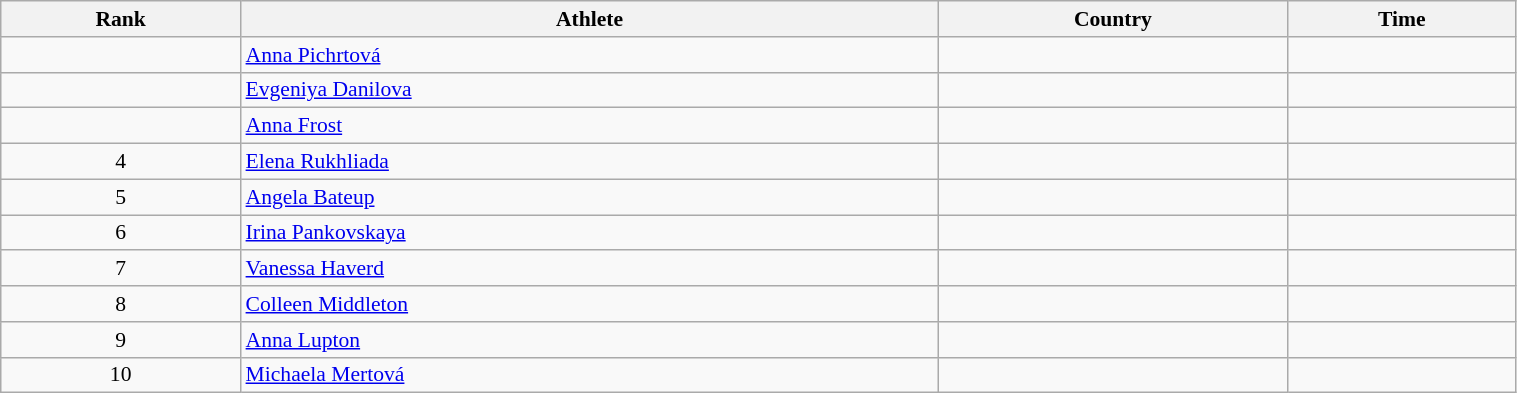<table class="wikitable" width=80% style="font-size:90%; text-align:left;">
<tr>
<th>Rank</th>
<th>Athlete</th>
<th>Country</th>
<th>Time</th>
</tr>
<tr>
<td align="center"></td>
<td><a href='#'>Anna Pichrtová</a></td>
<td></td>
<td></td>
</tr>
<tr>
<td align="center"></td>
<td><a href='#'>Evgeniya Danilova</a></td>
<td></td>
<td></td>
</tr>
<tr>
<td align="center"></td>
<td><a href='#'>Anna Frost</a></td>
<td></td>
<td></td>
</tr>
<tr>
<td align="center">4</td>
<td><a href='#'>Elena Rukhliada</a></td>
<td></td>
<td></td>
</tr>
<tr>
<td align="center">5</td>
<td><a href='#'>Angela Bateup</a></td>
<td></td>
<td></td>
</tr>
<tr>
<td align="center">6</td>
<td><a href='#'>Irina Pankovskaya</a></td>
<td></td>
<td></td>
</tr>
<tr>
<td align="center">7</td>
<td><a href='#'>Vanessa Haverd</a></td>
<td></td>
<td></td>
</tr>
<tr>
<td align="center">8</td>
<td><a href='#'>Colleen Middleton</a></td>
<td></td>
<td></td>
</tr>
<tr>
<td align="center">9</td>
<td><a href='#'>Anna Lupton</a></td>
<td></td>
<td></td>
</tr>
<tr>
<td align="center">10</td>
<td><a href='#'>Michaela Mertová</a></td>
<td></td>
<td></td>
</tr>
</table>
